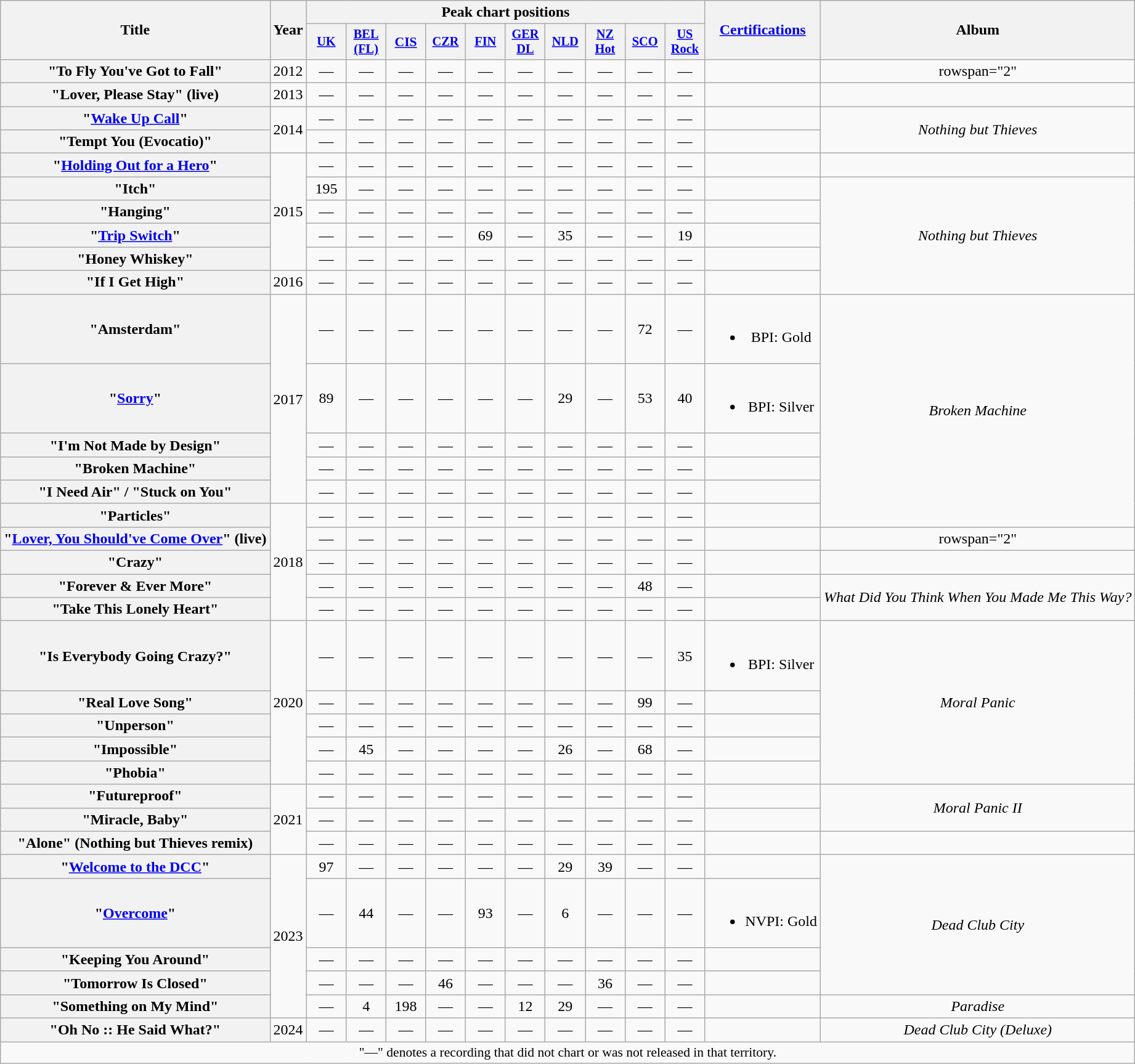<table class="wikitable plainrowheaders" style="text-align:center;">
<tr>
<th scope="col" rowspan="2">Title</th>
<th scope="col" rowspan="2">Year</th>
<th scope="col" colspan="10">Peak chart positions</th>
<th scope="col" rowspan="2"><a href='#'>Certifications</a></th>
<th scope="col" rowspan="2">Album</th>
</tr>
<tr>
<th scope="col" style="width:2.7em;font-size:85%;"><a href='#'>UK</a><br></th>
<th scope="col" style="width:2.7em;font-size:85%;"><a href='#'>BEL<br>(FL)</a><br></th>
<th scope="col" style="width:2.5em;font-size:90%;"><a href='#'>CIS</a><br></th>
<th scope="col" style="width:2.7em;font-size:85%;"><a href='#'>CZR</a><br></th>
<th scope="col" style="width:2.7em;font-size:85%;"><a href='#'>FIN</a><br></th>
<th scope="col" style="width:2.7em;font-size:85%;"><a href='#'>GER<br>DL</a><br></th>
<th scope="col" style="width:2.7em;font-size:85%;"><a href='#'>NLD</a><br></th>
<th scope="col" style="width:2.7em;font-size:85%;"><a href='#'>NZ<br>Hot</a><br></th>
<th scope="col" style="width:2.7em;font-size:85%;"><a href='#'>SCO</a><br></th>
<th scope="col" style="width:2.7em;font-size:85%;"><a href='#'>US<br>Rock</a><br></th>
</tr>
<tr>
<th scope="row">"To Fly You've Got to Fall"</th>
<td>2012</td>
<td>—</td>
<td>—</td>
<td>—</td>
<td>—</td>
<td>—</td>
<td>—</td>
<td>—</td>
<td>—</td>
<td>—</td>
<td>—</td>
<td></td>
<td>rowspan="2" </td>
</tr>
<tr>
<th scope="row">"Lover, Please Stay" (live)</th>
<td>2013</td>
<td>—</td>
<td>—</td>
<td>—</td>
<td>—</td>
<td>—</td>
<td>—</td>
<td>—</td>
<td>—</td>
<td>—</td>
<td>—</td>
<td></td>
</tr>
<tr>
<th scope="row">"<a href='#'>Wake Up Call</a>"</th>
<td rowspan="2">2014</td>
<td>—</td>
<td>—</td>
<td>—</td>
<td>—</td>
<td>—</td>
<td>—</td>
<td>—</td>
<td>—</td>
<td>—</td>
<td>—</td>
<td></td>
<td rowspan="2"><em>Nothing but Thieves</em></td>
</tr>
<tr>
<th scope="row">"Tempt You (Evocatio)"</th>
<td>—</td>
<td>—</td>
<td>—</td>
<td>—</td>
<td>—</td>
<td>—</td>
<td>—</td>
<td>—</td>
<td>—</td>
<td>—</td>
<td></td>
</tr>
<tr>
<th scope="row">"<a href='#'>Holding Out for a Hero</a>"</th>
<td rowspan="5">2015</td>
<td>—</td>
<td>—</td>
<td>—</td>
<td>—</td>
<td>—</td>
<td>—</td>
<td>—</td>
<td>—</td>
<td>—</td>
<td>—</td>
<td></td>
<td></td>
</tr>
<tr>
<th scope="row">"Itch"</th>
<td>195</td>
<td>—</td>
<td>—</td>
<td>—</td>
<td>—</td>
<td>—</td>
<td>—</td>
<td>—</td>
<td>—</td>
<td>—</td>
<td></td>
<td rowspan="5"><em>Nothing but Thieves</em></td>
</tr>
<tr>
<th scope="row">"Hanging"</th>
<td>—</td>
<td>—</td>
<td>—</td>
<td>—</td>
<td>—</td>
<td>—</td>
<td>—</td>
<td>—</td>
<td>—</td>
<td>—</td>
<td></td>
</tr>
<tr>
<th scope="row">"<a href='#'>Trip Switch</a>"</th>
<td>—</td>
<td>—</td>
<td>—</td>
<td>—</td>
<td>69</td>
<td>—</td>
<td>35</td>
<td>—</td>
<td>—</td>
<td>19</td>
<td></td>
</tr>
<tr>
<th scope="row">"Honey Whiskey"</th>
<td>—</td>
<td>—</td>
<td>—</td>
<td>—</td>
<td>—</td>
<td>—</td>
<td>—</td>
<td>—</td>
<td>—</td>
<td>—</td>
<td></td>
</tr>
<tr>
<th scope="row">"If I Get High"</th>
<td>2016</td>
<td>—</td>
<td>—</td>
<td>—</td>
<td>—</td>
<td>—</td>
<td>—</td>
<td>—</td>
<td>—</td>
<td>—</td>
<td>—</td>
<td></td>
</tr>
<tr>
<th scope="row">"Amsterdam"</th>
<td rowspan="5">2017</td>
<td>—</td>
<td>—</td>
<td>—</td>
<td>—</td>
<td>—</td>
<td>—</td>
<td>—</td>
<td>—</td>
<td>72</td>
<td>—</td>
<td><br><ul><li>BPI: Gold</li></ul></td>
<td rowspan="6"><em>Broken Machine</em></td>
</tr>
<tr>
<th scope="row">"<a href='#'>Sorry</a>"</th>
<td>89</td>
<td>—</td>
<td>—</td>
<td>—</td>
<td>—</td>
<td>—</td>
<td>29</td>
<td>—</td>
<td>53</td>
<td>40</td>
<td><br><ul><li>BPI: Silver</li></ul></td>
</tr>
<tr>
<th scope="row">"I'm Not Made by Design"</th>
<td>—</td>
<td>—</td>
<td>—</td>
<td>—</td>
<td>—</td>
<td>—</td>
<td>—</td>
<td>—</td>
<td>—</td>
<td>—</td>
<td></td>
</tr>
<tr>
<th scope="row">"Broken Machine"</th>
<td>—</td>
<td>—</td>
<td>—</td>
<td>—</td>
<td>—</td>
<td>—</td>
<td>—</td>
<td>—</td>
<td>—</td>
<td>—</td>
<td></td>
</tr>
<tr>
<th scope="row">"I Need Air" / "Stuck on You"</th>
<td>—</td>
<td>—</td>
<td>—</td>
<td>—</td>
<td>—</td>
<td>—</td>
<td>—</td>
<td>—</td>
<td>—</td>
<td>—</td>
<td></td>
</tr>
<tr>
<th scope="row">"Particles"</th>
<td rowspan="5">2018</td>
<td>—</td>
<td>—</td>
<td>—</td>
<td>—</td>
<td>—</td>
<td>—</td>
<td>—</td>
<td>—</td>
<td>—</td>
<td>—</td>
<td></td>
</tr>
<tr>
<th scope="row">"<a href='#'>Lover, You Should've Come Over</a>" (live)</th>
<td>—</td>
<td>—</td>
<td>—</td>
<td>—</td>
<td>—</td>
<td>—</td>
<td>—</td>
<td>—</td>
<td>—</td>
<td>—</td>
<td></td>
<td>rowspan="2" </td>
</tr>
<tr>
<th scope="row">"Crazy"</th>
<td>—</td>
<td>—</td>
<td>—</td>
<td>—</td>
<td>—</td>
<td>—</td>
<td>—</td>
<td>—</td>
<td>—</td>
<td>—</td>
<td></td>
</tr>
<tr>
<th scope="row">"Forever & Ever More"</th>
<td>—</td>
<td>—</td>
<td>—</td>
<td>—</td>
<td>—</td>
<td>—</td>
<td>—</td>
<td>—</td>
<td>48</td>
<td>—</td>
<td></td>
<td rowspan="2"><em>What Did You Think When You Made Me This Way?</em></td>
</tr>
<tr>
<th scope="row">"Take This Lonely Heart"</th>
<td>—</td>
<td>—</td>
<td>—</td>
<td>—</td>
<td>—</td>
<td>—</td>
<td>—</td>
<td>—</td>
<td>—</td>
<td>—</td>
<td></td>
</tr>
<tr>
<th scope="row">"Is Everybody Going Crazy?"</th>
<td rowspan="5">2020</td>
<td>—</td>
<td>—</td>
<td>—</td>
<td>—</td>
<td>—</td>
<td>—</td>
<td>—</td>
<td>—</td>
<td>—</td>
<td>35</td>
<td><br><ul><li>BPI: Silver</li></ul></td>
<td rowspan="5"><em>Moral Panic</em></td>
</tr>
<tr>
<th scope="row">"Real Love Song"</th>
<td>—</td>
<td>—</td>
<td>—</td>
<td>—</td>
<td>—</td>
<td>—</td>
<td>—</td>
<td>—</td>
<td>99</td>
<td>—</td>
<td></td>
</tr>
<tr>
<th scope="row">"Unperson"</th>
<td>—</td>
<td>—</td>
<td>—</td>
<td>—</td>
<td>—</td>
<td>—</td>
<td>—</td>
<td>—</td>
<td>—</td>
<td>—</td>
<td></td>
</tr>
<tr>
<th scope="row">"Impossible"</th>
<td>—</td>
<td>45</td>
<td>—</td>
<td>—</td>
<td>—</td>
<td>—</td>
<td>26</td>
<td>—</td>
<td>68</td>
<td>—</td>
<td></td>
</tr>
<tr>
<th scope="row">"Phobia"</th>
<td>—</td>
<td>—</td>
<td>—</td>
<td>—</td>
<td>—</td>
<td>—</td>
<td>—</td>
<td>—</td>
<td>—</td>
<td>—</td>
<td></td>
</tr>
<tr>
<th scope="row">"Futureproof"</th>
<td rowspan="3">2021</td>
<td>—</td>
<td>—</td>
<td>—</td>
<td>—</td>
<td>—</td>
<td>—</td>
<td>—</td>
<td>—</td>
<td>—</td>
<td>—</td>
<td></td>
<td rowspan="2"><em>Moral Panic II</em></td>
</tr>
<tr>
<th scope="row">"Miracle, Baby"</th>
<td>—</td>
<td>—</td>
<td>—</td>
<td>—</td>
<td>—</td>
<td>—</td>
<td>—</td>
<td>—</td>
<td>—</td>
<td>—</td>
<td></td>
</tr>
<tr>
<th scope="row">"Alone" (Nothing but Thieves remix)<br></th>
<td>—</td>
<td>—</td>
<td>—</td>
<td>—</td>
<td>—</td>
<td>—</td>
<td>—</td>
<td>—</td>
<td>—</td>
<td>—</td>
<td></td>
<td></td>
</tr>
<tr>
<th scope="row">"<a href='#'>Welcome to the DCC</a>"</th>
<td rowspan="5">2023</td>
<td>97</td>
<td>—</td>
<td>—</td>
<td>—</td>
<td>—</td>
<td>—</td>
<td>29</td>
<td>39</td>
<td>—</td>
<td>—</td>
<td></td>
<td rowspan="4"><em>Dead Club City</em></td>
</tr>
<tr>
<th scope="row">"<a href='#'>Overcome</a>"</th>
<td>—</td>
<td>44</td>
<td>—</td>
<td>—</td>
<td>93</td>
<td>—</td>
<td>6</td>
<td>—</td>
<td>—</td>
<td>—</td>
<td><br><ul><li>NVPI: Gold</li></ul></td>
</tr>
<tr>
<th scope="row">"Keeping You Around"</th>
<td>—</td>
<td>—</td>
<td>—</td>
<td>—</td>
<td>—</td>
<td>—</td>
<td>—</td>
<td>—</td>
<td>—</td>
<td>—</td>
<td></td>
</tr>
<tr>
<th scope="row">"Tomorrow Is Closed"</th>
<td>—</td>
<td>—</td>
<td>—</td>
<td>46</td>
<td>—</td>
<td>—</td>
<td>—</td>
<td>36</td>
<td>—</td>
<td>—</td>
<td></td>
</tr>
<tr>
<th scope="row">"Something on My Mind"<br></th>
<td>—</td>
<td>4</td>
<td>198</td>
<td>—</td>
<td>—</td>
<td>12</td>
<td>29</td>
<td>—</td>
<td>—</td>
<td>—</td>
<td></td>
<td><em>Paradise</em></td>
</tr>
<tr>
<th scope="row">"Oh No :: He Said What?"</th>
<td>2024</td>
<td>—</td>
<td>—</td>
<td>—</td>
<td>—</td>
<td>—</td>
<td>—</td>
<td>—</td>
<td>—</td>
<td>—</td>
<td>—</td>
<td></td>
<td><em>Dead Club City (Deluxe)</em></td>
</tr>
<tr>
<td colspan="17" style="font-size:90%">"—" denotes a recording that did not chart or was not released in that territory.</td>
</tr>
</table>
